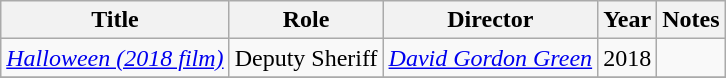<table class="wikitable sortable">
<tr>
<th>Title</th>
<th>Role</th>
<th>Director</th>
<th>Year</th>
<th class="unsortable">Notes</th>
</tr>
<tr>
<td><em><a href='#'>Halloween (2018 film)</a></em></td>
<td>Deputy Sheriff</td>
<td><em><a href='#'>David Gordon Green</a></em></td>
<td>2018</td>
<td></td>
</tr>
<tr>
</tr>
</table>
